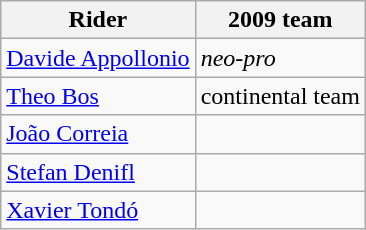<table class="wikitable">
<tr>
<th>Rider</th>
<th>2009 team</th>
</tr>
<tr>
<td><a href='#'>Davide Appollonio</a></td>
<td><em>neo-pro</em></td>
</tr>
<tr>
<td><a href='#'>Theo Bos</a></td>
<td> continental team</td>
</tr>
<tr>
<td><a href='#'>João Correia</a></td>
<td></td>
</tr>
<tr>
<td><a href='#'>Stefan Denifl</a></td>
<td></td>
</tr>
<tr>
<td><a href='#'>Xavier Tondó</a></td>
<td></td>
</tr>
</table>
